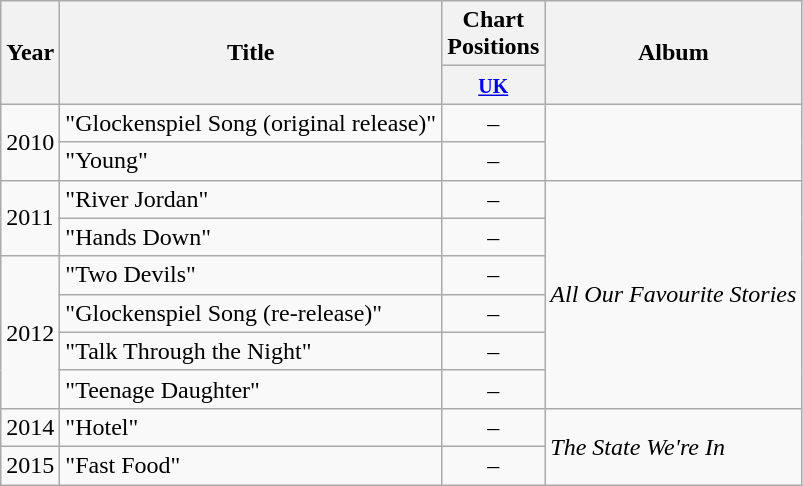<table class="wikitable">
<tr>
<th rowspan="2">Year</th>
<th rowspan="2">Title</th>
<th colspan="1">Chart Positions</th>
<th rowspan="2">Album</th>
</tr>
<tr>
<th width="45"><small><a href='#'>UK</a></small></th>
</tr>
<tr>
<td rowspan="2">2010</td>
<td>"Glockenspiel Song (original release)"</td>
<td align="center">–</td>
</tr>
<tr>
<td>"Young"</td>
<td align="center">–</td>
</tr>
<tr>
<td rowspan="2">2011</td>
<td>"River Jordan"</td>
<td align="center">–</td>
<td rowspan="6"><em>All Our Favourite Stories</em></td>
</tr>
<tr>
<td>"Hands Down"</td>
<td align="center">–</td>
</tr>
<tr>
<td rowspan="4">2012</td>
<td>"Two Devils"</td>
<td align="center">–</td>
</tr>
<tr>
<td>"Glockenspiel Song (re-release)"</td>
<td align="center">–</td>
</tr>
<tr>
<td>"Talk Through the Night"</td>
<td align="center">–</td>
</tr>
<tr>
<td>"Teenage Daughter"</td>
<td align="center">–</td>
</tr>
<tr>
<td rowspan="1">2014</td>
<td>"Hotel"</td>
<td align="center">–</td>
<td rowspan="2"><em>The State We're In</em></td>
</tr>
<tr>
<td rowspan="1">2015</td>
<td>"Fast Food"</td>
<td align="center">–</td>
</tr>
</table>
